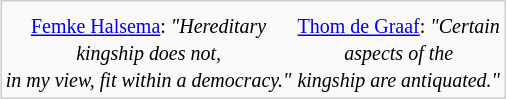<table style="float:right; clear:right; margin: 10px; border: 1px #CCCCCC solid; background:#F9F9F9">
<tr>
<td align="center"></td>
<td align="center"></td>
</tr>
<tr>
<td align="center"><small><a href='#'>Femke Halsema</a>: <em>"Hereditary<br>kingship does not,<br>in my view, fit within a democracy."</em></small></td>
<td align="center"><small><a href='#'>Thom de Graaf</a>: <em>"Certain<br>aspects of the<br>kingship are antiquated."</em></small></td>
</tr>
</table>
